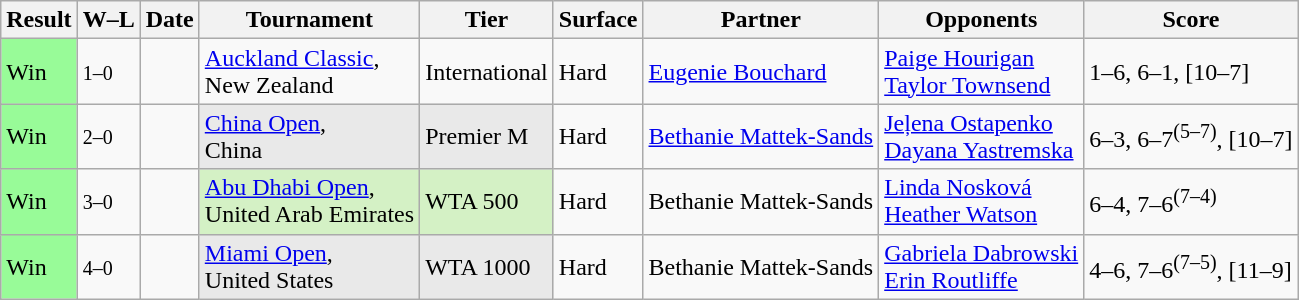<table class="sortable wikitable">
<tr>
<th>Result</th>
<th class="unsortable">W–L</th>
<th>Date</th>
<th>Tournament</th>
<th>Tier</th>
<th>Surface</th>
<th>Partner</th>
<th>Opponents</th>
<th class="unsortable">Score</th>
</tr>
<tr>
<td bgcolor=98fb98>Win</td>
<td><small>1–0</small></td>
<td><a href='#'></a></td>
<td><a href='#'>Auckland Classic</a>, <br>New Zealand</td>
<td>International</td>
<td>Hard</td>
<td> <a href='#'>Eugenie Bouchard</a></td>
<td> <a href='#'>Paige Hourigan</a> <br>  <a href='#'>Taylor Townsend</a></td>
<td>1–6, 6–1, [10–7]</td>
</tr>
<tr>
<td bgcolor=98fb98>Win</td>
<td><small>2–0</small></td>
<td><a href='#'></a></td>
<td style="background:#e9e9e9;"><a href='#'>China Open</a>, <br>China</td>
<td style="background:#e9e9e9;">Premier M</td>
<td>Hard</td>
<td> <a href='#'>Bethanie Mattek-Sands</a></td>
<td> <a href='#'>Jeļena Ostapenko</a> <br>  <a href='#'>Dayana Yastremska</a></td>
<td>6–3, 6–7<sup>(5–7)</sup>, [10–7]</td>
</tr>
<tr>
<td bgcolor=98FB98>Win</td>
<td><small>3–0</small></td>
<td><a href='#'></a></td>
<td bgcolor=d4f1c5><a href='#'>Abu Dhabi Open</a>, <br> United Arab Emirates</td>
<td bgcolor=d4f1c5>WTA 500</td>
<td>Hard</td>
<td> Bethanie Mattek-Sands</td>
<td> <a href='#'>Linda Nosková</a> <br>  <a href='#'>Heather Watson</a></td>
<td>6–4, 7–6<sup>(7–4)</sup></td>
</tr>
<tr>
<td bgcolor=98fb98>Win</td>
<td><small>4–0</small></td>
<td><a href='#'></a></td>
<td style="background:#e9e9e9;"><a href='#'>Miami Open</a>, <br>United States</td>
<td style="background:#e9e9e9;">WTA 1000</td>
<td>Hard</td>
<td> Bethanie Mattek-Sands</td>
<td> <a href='#'>Gabriela Dabrowski</a> <br>  <a href='#'>Erin Routliffe</a></td>
<td>4–6, 7–6<sup>(7–5)</sup>, [11–9]</td>
</tr>
</table>
